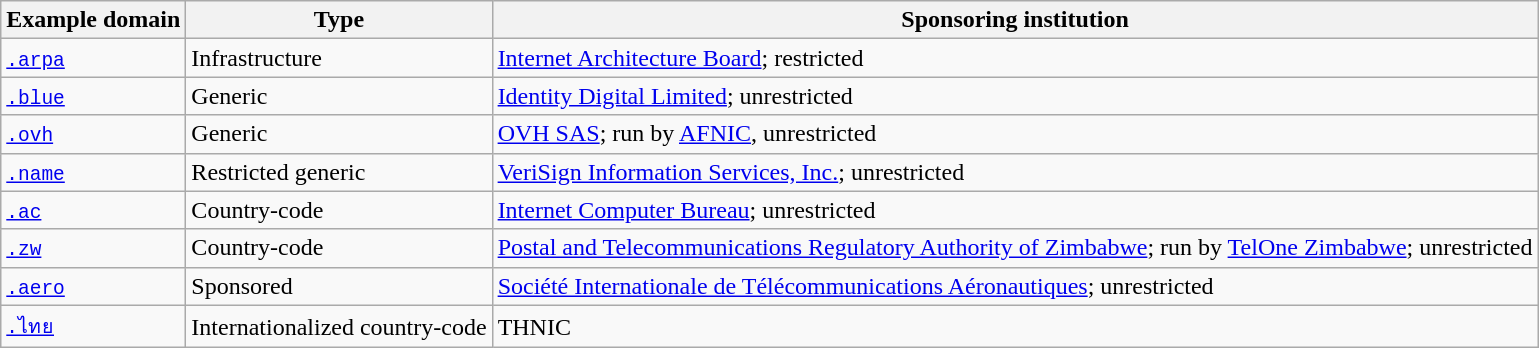<table class="wikitable" style="margin:0 0 10px 10px;">
<tr>
<th>Example domain</th>
<th>Type</th>
<th>Sponsoring institution</th>
</tr>
<tr>
<td><samp><a href='#'>.arpa</a></samp></td>
<td>Infrastructure</td>
<td><a href='#'>Internet Architecture Board</a>; restricted </td>
</tr>
<tr>
<td><samp><a href='#'>.blue</a></samp></td>
<td>Generic</td>
<td><a href='#'>Identity Digital Limited</a>; unrestricted</td>
</tr>
<tr>
<td><samp><a href='#'>.ovh</a></samp></td>
<td>Generic</td>
<td><a href='#'>OVH SAS</a>; run by <a href='#'>AFNIC</a>, unrestricted</td>
</tr>
<tr>
<td><samp><a href='#'>.name</a></samp></td>
<td>Restricted generic</td>
<td><a href='#'>VeriSign Information Services, Inc.</a>; unrestricted</td>
</tr>
<tr>
<td><samp><a href='#'>.ac</a></samp></td>
<td>Country-code</td>
<td><a href='#'>Internet Computer Bureau</a>; unrestricted</td>
</tr>
<tr>
<td><samp><a href='#'>.zw</a></samp></td>
<td>Country-code</td>
<td><a href='#'>Postal and Telecommunications Regulatory Authority of Zimbabwe</a>; run by <a href='#'>TelOne Zimbabwe</a>; unrestricted</td>
</tr>
<tr>
<td><samp><a href='#'>.aero</a></samp></td>
<td>Sponsored</td>
<td><a href='#'>Société Internationale de Télécommunications Aéronautiques</a>; unrestricted</td>
</tr>
<tr>
<td><samp><a href='#'>.ไทย</a></samp></td>
<td>Internationalized country-code</td>
<td>THNIC</td>
</tr>
</table>
